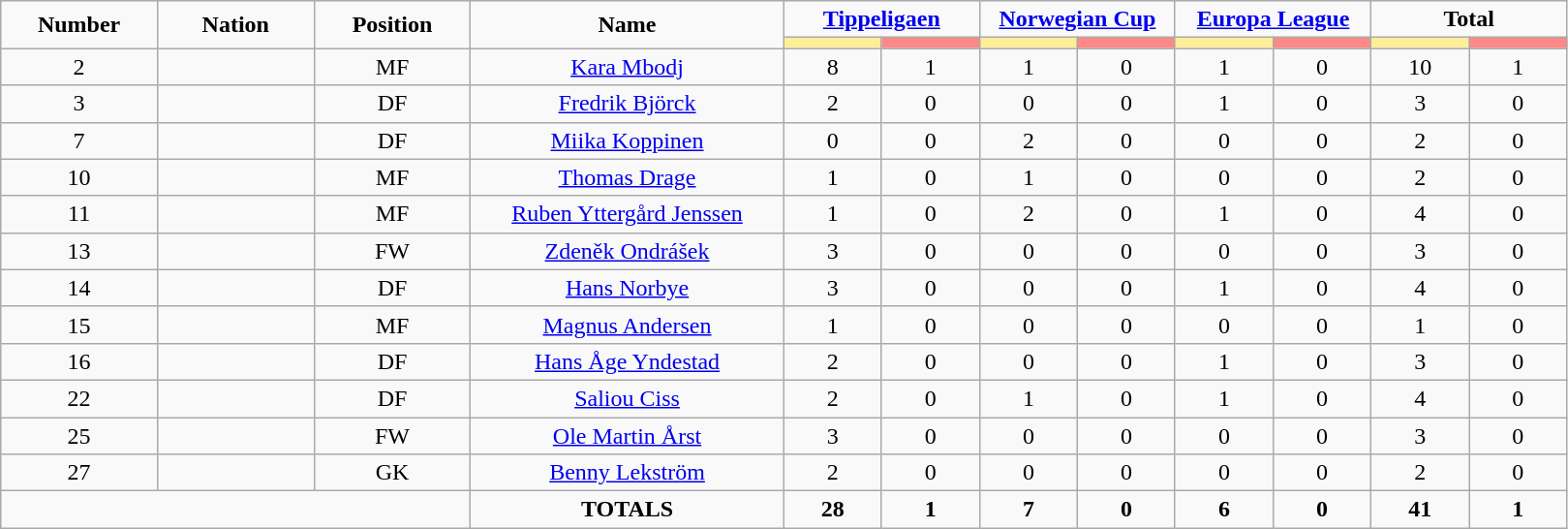<table class="wikitable" style="font-size: 100%; text-align: center;">
<tr>
<td rowspan="2" width="10%" align="center"><strong>Number</strong></td>
<td rowspan="2" width="10%" align="center"><strong>Nation</strong></td>
<td rowspan="2" width="10%" align="center"><strong>Position</strong></td>
<td rowspan="2" width="20%" align="center"><strong>Name</strong></td>
<td colspan="2" align="center"><strong><a href='#'>Tippeligaen</a></strong></td>
<td colspan="2" align="center"><strong><a href='#'>Norwegian Cup</a></strong></td>
<td colspan="2" align="center"><strong><a href='#'>Europa League</a></strong></td>
<td colspan="2" align="center"><strong>Total</strong></td>
</tr>
<tr>
<th width=60 style="background: #FFEE99"></th>
<th width=60 style="background: #FF8888"></th>
<th width=60 style="background: #FFEE99"></th>
<th width=60 style="background: #FF8888"></th>
<th width=60 style="background: #FFEE99"></th>
<th width=60 style="background: #FF8888"></th>
<th width=60 style="background: #FFEE99"></th>
<th width=60 style="background: #FF8888"></th>
</tr>
<tr>
<td>2</td>
<td></td>
<td>MF</td>
<td><a href='#'>Kara Mbodj</a></td>
<td>8</td>
<td>1</td>
<td>1</td>
<td>0</td>
<td>1</td>
<td>0</td>
<td>10</td>
<td>1</td>
</tr>
<tr>
<td>3</td>
<td></td>
<td>DF</td>
<td><a href='#'>Fredrik Björck</a></td>
<td>2</td>
<td>0</td>
<td>0</td>
<td>0</td>
<td>1</td>
<td>0</td>
<td>3</td>
<td>0</td>
</tr>
<tr>
<td>7</td>
<td></td>
<td>DF</td>
<td><a href='#'>Miika Koppinen</a></td>
<td>0</td>
<td>0</td>
<td>2</td>
<td>0</td>
<td>0</td>
<td>0</td>
<td>2</td>
<td>0</td>
</tr>
<tr>
<td>10</td>
<td></td>
<td>MF</td>
<td><a href='#'>Thomas Drage</a></td>
<td>1</td>
<td>0</td>
<td>1</td>
<td>0</td>
<td>0</td>
<td>0</td>
<td>2</td>
<td>0</td>
</tr>
<tr>
<td>11</td>
<td></td>
<td>MF</td>
<td><a href='#'>Ruben Yttergård Jenssen</a></td>
<td>1</td>
<td>0</td>
<td>2</td>
<td>0</td>
<td>1</td>
<td>0</td>
<td>4</td>
<td>0</td>
</tr>
<tr>
<td>13</td>
<td></td>
<td>FW</td>
<td><a href='#'>Zdeněk Ondrášek</a></td>
<td>3</td>
<td>0</td>
<td>0</td>
<td>0</td>
<td>0</td>
<td>0</td>
<td>3</td>
<td>0</td>
</tr>
<tr>
<td>14</td>
<td></td>
<td>DF</td>
<td><a href='#'>Hans Norbye</a></td>
<td>3</td>
<td>0</td>
<td>0</td>
<td>0</td>
<td>1</td>
<td>0</td>
<td>4</td>
<td>0</td>
</tr>
<tr>
<td>15</td>
<td></td>
<td>MF</td>
<td><a href='#'>Magnus Andersen</a></td>
<td>1</td>
<td>0</td>
<td>0</td>
<td>0</td>
<td>0</td>
<td>0</td>
<td>1</td>
<td>0</td>
</tr>
<tr>
<td>16</td>
<td></td>
<td>DF</td>
<td><a href='#'>Hans Åge Yndestad</a></td>
<td>2</td>
<td>0</td>
<td>0</td>
<td>0</td>
<td>1</td>
<td>0</td>
<td>3</td>
<td>0</td>
</tr>
<tr>
<td>22</td>
<td></td>
<td>DF</td>
<td><a href='#'>Saliou Ciss</a></td>
<td>2</td>
<td>0</td>
<td>1</td>
<td>0</td>
<td>1</td>
<td>0</td>
<td>4</td>
<td>0</td>
</tr>
<tr>
<td>25</td>
<td></td>
<td>FW</td>
<td><a href='#'>Ole Martin Årst</a></td>
<td>3</td>
<td>0</td>
<td>0</td>
<td>0</td>
<td>0</td>
<td>0</td>
<td>3</td>
<td>0</td>
</tr>
<tr>
<td>27</td>
<td></td>
<td>GK</td>
<td><a href='#'>Benny Lekström</a></td>
<td>2</td>
<td>0</td>
<td>0</td>
<td>0</td>
<td>0</td>
<td>0</td>
<td>2</td>
<td>0</td>
</tr>
<tr>
<td colspan="3"></td>
<td><strong>TOTALS</strong></td>
<td><strong>28</strong></td>
<td><strong>1</strong></td>
<td><strong>7</strong></td>
<td><strong>0</strong></td>
<td><strong>6</strong></td>
<td><strong>0</strong></td>
<td><strong>41</strong></td>
<td><strong>1</strong></td>
</tr>
</table>
